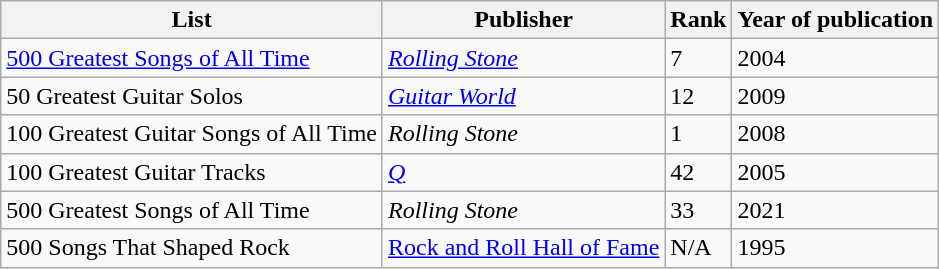<table class="wikitable">
<tr>
<th scope="col">List</th>
<th scope="col">Publisher</th>
<th scope="col">Rank</th>
<th scope="col">Year of publication</th>
</tr>
<tr>
<td><a href='#'>500 Greatest Songs of All Time</a></td>
<td><em><a href='#'>Rolling Stone</a></em></td>
<td>7</td>
<td>2004</td>
</tr>
<tr>
<td>50 Greatest Guitar Solos</td>
<td><em><a href='#'>Guitar World</a></em></td>
<td>12</td>
<td>2009</td>
</tr>
<tr>
<td>100 Greatest Guitar Songs of All Time</td>
<td><em>Rolling Stone</em></td>
<td>1</td>
<td>2008</td>
</tr>
<tr>
<td>100 Greatest Guitar Tracks</td>
<td><em><a href='#'>Q</a></em></td>
<td>42</td>
<td>2005</td>
</tr>
<tr>
<td>500 Greatest Songs of All Time</td>
<td><em>Rolling Stone</em></td>
<td>33</td>
<td>2021</td>
</tr>
<tr>
<td>500 Songs That Shaped Rock</td>
<td><a href='#'>Rock and Roll Hall of Fame</a></td>
<td>N/A</td>
<td>1995</td>
</tr>
</table>
